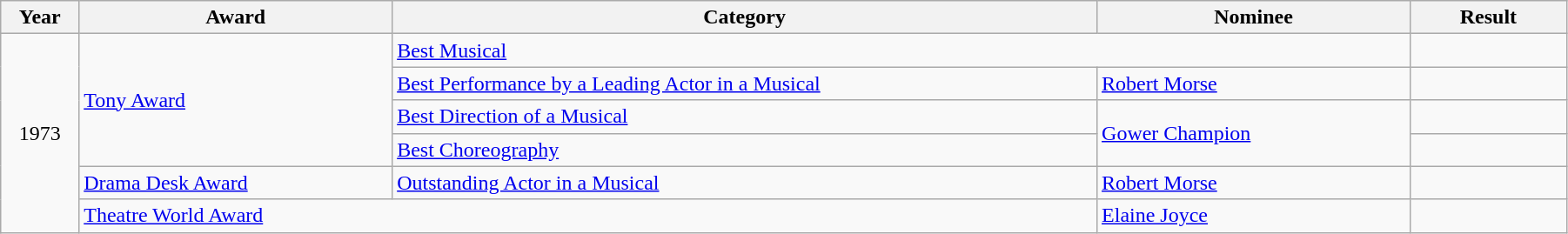<table class="wikitable" width="95%">
<tr>
<th width="5%">Year</th>
<th width="20%">Award</th>
<th width="45%">Category</th>
<th width="20%">Nominee</th>
<th width="10%">Result</th>
</tr>
<tr>
<td rowspan="6" align="center">1973</td>
<td rowspan="4"><a href='#'>Tony Award</a></td>
<td colspan="2"><a href='#'>Best Musical</a></td>
<td></td>
</tr>
<tr>
<td><a href='#'>Best Performance by a Leading Actor in a Musical</a></td>
<td><a href='#'>Robert Morse</a></td>
<td></td>
</tr>
<tr>
<td><a href='#'>Best Direction of a Musical</a></td>
<td rowspan="2"><a href='#'>Gower Champion</a></td>
<td></td>
</tr>
<tr>
<td><a href='#'>Best Choreography</a></td>
<td></td>
</tr>
<tr>
<td><a href='#'>Drama Desk Award</a></td>
<td><a href='#'>Outstanding Actor in a Musical</a></td>
<td><a href='#'>Robert Morse</a></td>
<td></td>
</tr>
<tr>
<td colspan="2"><a href='#'>Theatre World Award</a></td>
<td><a href='#'>Elaine Joyce</a></td>
<td></td>
</tr>
</table>
